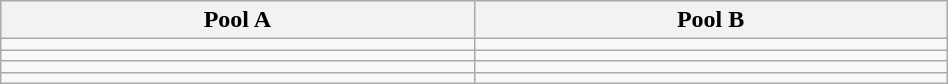<table class="wikitable" width=50%>
<tr>
<th width=50%>Pool A</th>
<th width=50%>Pool B</th>
</tr>
<tr>
<td></td>
<td></td>
</tr>
<tr>
<td></td>
<td></td>
</tr>
<tr>
<td></td>
<td></td>
</tr>
<tr>
<td></td>
<td></td>
</tr>
</table>
